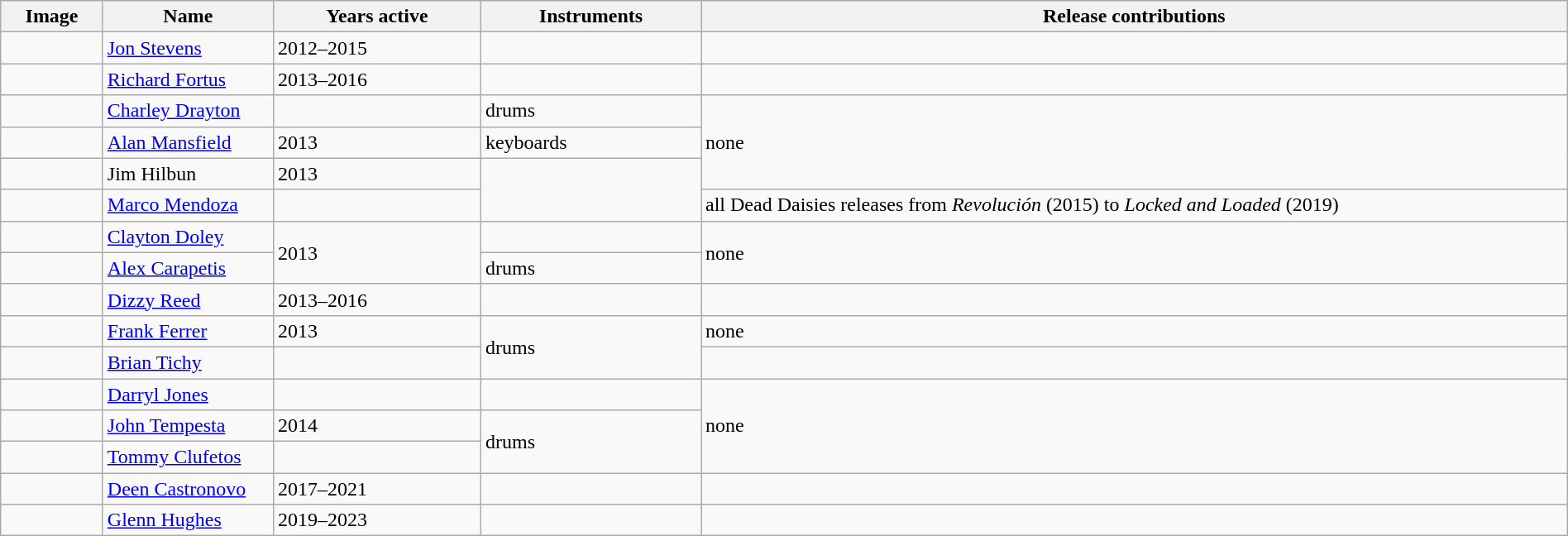<table class="wikitable" border="1" width=100%>
<tr>
<th width="75">Image</th>
<th width="130">Name</th>
<th width="160">Years active</th>
<th width="170">Instruments</th>
<th>Release contributions</th>
</tr>
<tr>
<td></td>
<td><a href='#'>Jon Stevens</a></td>
<td>2012–2015</td>
<td></td>
<td></td>
</tr>
<tr>
<td></td>
<td><a href='#'>Richard Fortus</a></td>
<td>2013–2016</td>
<td></td>
<td></td>
</tr>
<tr>
<td></td>
<td><a href='#'>Charley Drayton</a></td>
<td></td>
<td>drums</td>
<td rowspan="3">none</td>
</tr>
<tr>
<td></td>
<td><a href='#'>Alan Mansfield</a></td>
<td>2013 </td>
<td>keyboards</td>
</tr>
<tr>
<td></td>
<td>Jim Hilbun</td>
<td>2013</td>
<td rowspan="2"></td>
</tr>
<tr>
<td></td>
<td><a href='#'>Marco Mendoza</a></td>
<td></td>
<td>all Dead Daisies releases from <em>Revolución</em> (2015) to <em>Locked and Loaded</em> (2019)</td>
</tr>
<tr>
<td></td>
<td><a href='#'>Clayton Doley</a></td>
<td rowspan="2">2013</td>
<td></td>
<td rowspan="2">none</td>
</tr>
<tr>
<td></td>
<td><a href='#'>Alex Carapetis</a></td>
<td>drums</td>
</tr>
<tr>
<td></td>
<td><a href='#'>Dizzy Reed</a></td>
<td>2013–2016</td>
<td></td>
<td></td>
</tr>
<tr>
<td></td>
<td><a href='#'>Frank Ferrer</a></td>
<td>2013</td>
<td rowspan="2">drums</td>
<td>none</td>
</tr>
<tr>
<td></td>
<td><a href='#'>Brian Tichy</a></td>
<td></td>
<td></td>
</tr>
<tr>
<td></td>
<td><a href='#'>Darryl Jones</a></td>
<td></td>
<td></td>
<td rowspan="3">none</td>
</tr>
<tr>
<td></td>
<td><a href='#'>John Tempesta</a></td>
<td>2014</td>
<td rowspan="2">drums</td>
</tr>
<tr>
<td></td>
<td><a href='#'>Tommy Clufetos</a></td>
<td></td>
</tr>
<tr>
<td></td>
<td><a href='#'>Deen Castronovo</a></td>
<td>2017–2021</td>
<td></td>
<td></td>
</tr>
<tr>
<td></td>
<td><a href='#'>Glenn Hughes</a></td>
<td>2019–2023</td>
<td></td>
<td></td>
</tr>
</table>
